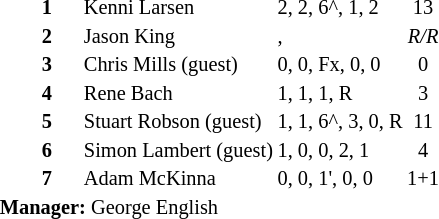<table style="font-size: 85%" cellspacing="1" cellpadding="1" align=right>
<tr>
<td colspan="4"></td>
</tr>
<tr>
<th width=25></th>
<th width=25></th>
</tr>
<tr>
<td></td>
<td><strong>1</strong></td>
<td>Kenni Larsen</td>
<td>2, 2, 6^, 1, 2</td>
<td align=center>13</td>
</tr>
<tr>
<td></td>
<td><strong>2</strong></td>
<td>Jason King</td>
<td>,</td>
<td align=center><em>R/R</em></td>
</tr>
<tr>
<td></td>
<td><strong>3</strong></td>
<td>Chris Mills (guest)</td>
<td>0, 0, Fx, 0, 0</td>
<td align=center>0</td>
</tr>
<tr>
<td></td>
<td><strong>4</strong></td>
<td>Rene Bach</td>
<td>1, 1, 1, R</td>
<td align=center>3</td>
</tr>
<tr>
<td></td>
<td><strong>5</strong></td>
<td>Stuart Robson (guest)</td>
<td>1, 1, 6^, 3, 0, R</td>
<td align=center>11</td>
</tr>
<tr>
<td></td>
<td><strong>6</strong></td>
<td>Simon Lambert (guest)</td>
<td>1, 0, 0, 2, 1</td>
<td align=center>4</td>
</tr>
<tr>
<td></td>
<td><strong>7</strong></td>
<td>Adam McKinna</td>
<td>0, 0, 1', 0, 0</td>
<td align=center>1+1</td>
</tr>
<tr>
<td colspan=3><strong>Manager:</strong> George English</td>
</tr>
<tr>
<td colspan=4></td>
</tr>
</table>
